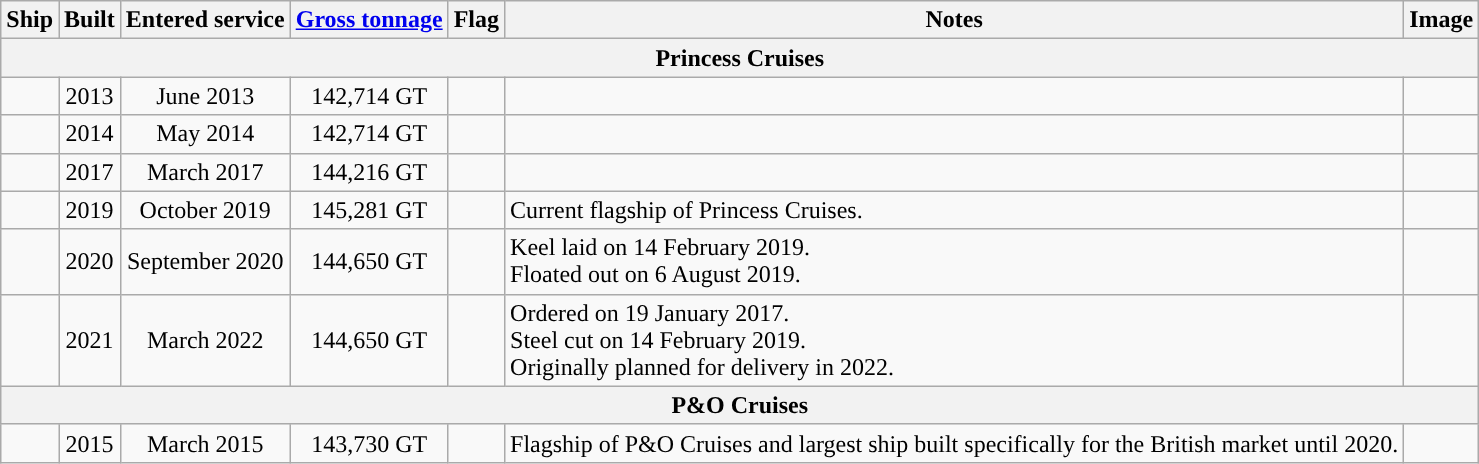<table class="wikitable sortable">
<tr>
<th>Ship</th>
<th>Built</th>
<th>Entered service</th>
<th><a href='#'>Gross tonnage</a></th>
<th>Flag</th>
<th>Notes</th>
<th>Image</th>
</tr>
<tr>
<th colspan="8">Princess Cruises</th>
</tr>
<tr>
<td></td>
<td align="Center">2013</td>
<td style="text-align:Center;">June 2013</td>
<td style="text-align:Center;">142,714 GT</td>
<td style="text-align:Center;"></td>
<td></td>
<td></td>
</tr>
<tr>
<td></td>
<td align="Center">2014</td>
<td style="text-align:Center;">May 2014</td>
<td style="text-align:Center;">142,714 GT</td>
<td style="text-align:Center;"></td>
<td style="text-align:Left;"></td>
<td></td>
</tr>
<tr>
<td></td>
<td align="Center">2017</td>
<td style="text-align:Center;">March 2017</td>
<td style="text-align:Center;">144,216 GT</td>
<td style="text-align:Center;"></td>
<td style="text-align:Left;"></td>
<td></td>
</tr>
<tr>
<td></td>
<td align="Center">2019</td>
<td style="text-align:Center;">October 2019</td>
<td style="text-align:Center;">145,281 GT</td>
<td style="text-align:Center;"></td>
<td style="text-align:Left;">Current flagship of Princess Cruises.</td>
<td></td>
</tr>
<tr>
<td></td>
<td align="Center">2020</td>
<td style="text-align:Center;">September 2020</td>
<td style="text-align:Center;">144,650 GT</td>
<td style="text-align:Center;"></td>
<td style="text-align:Left;">Keel laid on 14 February 2019.<br> Floated out on 6 August 2019.</td>
<td></td>
</tr>
<tr>
<td></td>
<td style="text-align:Center;">2021</td>
<td style="text-align:Center;">March 2022</td>
<td style="text-align:Center;">144,650 GT</td>
<td style="text-align:Center;"></td>
<td>Ordered on 19 January 2017.<br>Steel cut on 14 February 2019. <br>Originally planned for delivery in 2022.</td>
<td></td>
</tr>
<tr>
<th colspan="8">P&O Cruises</th>
</tr>
<tr>
<td></td>
<td align="Center">2015</td>
<td style="text-align:Center;">March 2015</td>
<td style="text-align:Center;">143,730 GT</td>
<td style="text-align:Center;"></td>
<td style="text-align:Left;">Flagship of P&O Cruises and largest ship built specifically for the British market until 2020.</td>
<td></td>
</tr>
</table>
